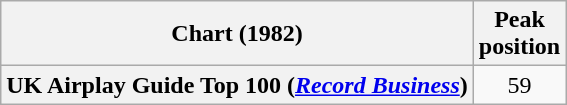<table class="wikitable plainrowheaders" style="text-align:center">
<tr>
<th>Chart (1982)</th>
<th>Peak<br>position</th>
</tr>
<tr>
<th scope="row">UK Airplay Guide Top 100 (<em><a href='#'>Record Business</a></em>)</th>
<td>59</td>
</tr>
</table>
